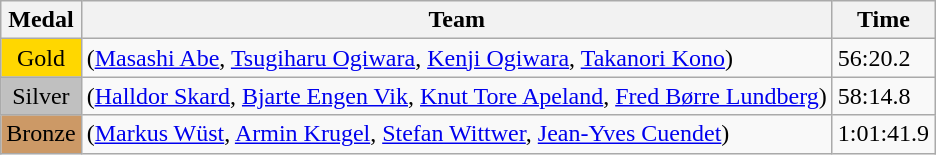<table class="wikitable">
<tr>
<th>Medal</th>
<th>Team</th>
<th>Time</th>
</tr>
<tr>
<td style="text-align:center;background-color:gold;">Gold</td>
<td> (<a href='#'>Masashi Abe</a>, <a href='#'>Tsugiharu Ogiwara</a>, <a href='#'>Kenji Ogiwara</a>, <a href='#'>Takanori Kono</a>)</td>
<td>56:20.2</td>
</tr>
<tr>
<td style="text-align:center;background-color:silver;">Silver</td>
<td> (<a href='#'>Halldor Skard</a>, <a href='#'>Bjarte Engen Vik</a>, <a href='#'>Knut Tore Apeland</a>, <a href='#'>Fred Børre Lundberg</a>)</td>
<td>58:14.8</td>
</tr>
<tr>
<td style="text-align:center;background-color:#CC9966;">Bronze</td>
<td> (<a href='#'>Markus Wüst</a>, <a href='#'>Armin Krugel</a>, <a href='#'>Stefan Wittwer</a>, <a href='#'>Jean-Yves Cuendet</a>)</td>
<td>1:01:41.9</td>
</tr>
</table>
